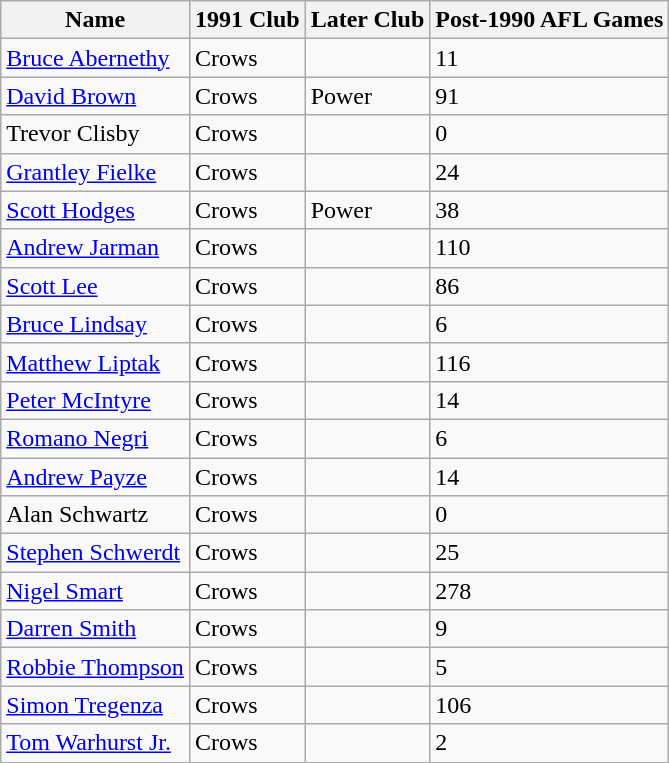<table class="wikitable">
<tr>
<th>Name</th>
<th>1991 Club</th>
<th>Later Club</th>
<th>Post-1990 AFL Games</th>
</tr>
<tr>
<td><a href='#'>Bruce Abernethy</a></td>
<td> Crows</td>
<td></td>
<td>11</td>
</tr>
<tr>
<td><a href='#'>David Brown</a></td>
<td> Crows</td>
<td> Power</td>
<td>91</td>
</tr>
<tr>
<td>Trevor Clisby</td>
<td> Crows</td>
<td></td>
<td>0</td>
</tr>
<tr>
<td><a href='#'>Grantley Fielke</a></td>
<td> Crows</td>
<td></td>
<td>24</td>
</tr>
<tr>
<td><a href='#'>Scott Hodges</a></td>
<td> Crows</td>
<td> Power</td>
<td>38</td>
</tr>
<tr>
<td><a href='#'>Andrew Jarman</a></td>
<td> Crows</td>
<td></td>
<td>110</td>
</tr>
<tr>
<td><a href='#'>Scott Lee</a></td>
<td> Crows</td>
<td></td>
<td>86</td>
</tr>
<tr>
<td><a href='#'>Bruce Lindsay</a></td>
<td> Crows</td>
<td></td>
<td>6</td>
</tr>
<tr>
<td><a href='#'>Matthew Liptak</a></td>
<td> Crows</td>
<td></td>
<td>116</td>
</tr>
<tr>
<td><a href='#'>Peter McIntyre</a></td>
<td> Crows</td>
<td></td>
<td>14</td>
</tr>
<tr>
<td><a href='#'>Romano Negri</a></td>
<td> Crows</td>
<td></td>
<td>6</td>
</tr>
<tr>
<td><a href='#'>Andrew Payze</a></td>
<td> Crows</td>
<td></td>
<td>14</td>
</tr>
<tr>
<td>Alan Schwartz</td>
<td> Crows</td>
<td></td>
<td>0</td>
</tr>
<tr>
<td><a href='#'>Stephen Schwerdt</a></td>
<td> Crows</td>
<td></td>
<td>25</td>
</tr>
<tr>
<td><a href='#'>Nigel Smart</a></td>
<td> Crows</td>
<td></td>
<td>278</td>
</tr>
<tr>
<td><a href='#'>Darren Smith</a></td>
<td> Crows</td>
<td></td>
<td>9</td>
</tr>
<tr>
<td><a href='#'>Robbie Thompson</a></td>
<td> Crows</td>
<td></td>
<td>5</td>
</tr>
<tr>
<td><a href='#'>Simon Tregenza</a></td>
<td> Crows</td>
<td></td>
<td>106</td>
</tr>
<tr>
<td><a href='#'>Tom Warhurst Jr.</a></td>
<td> Crows</td>
<td></td>
<td>2</td>
</tr>
</table>
